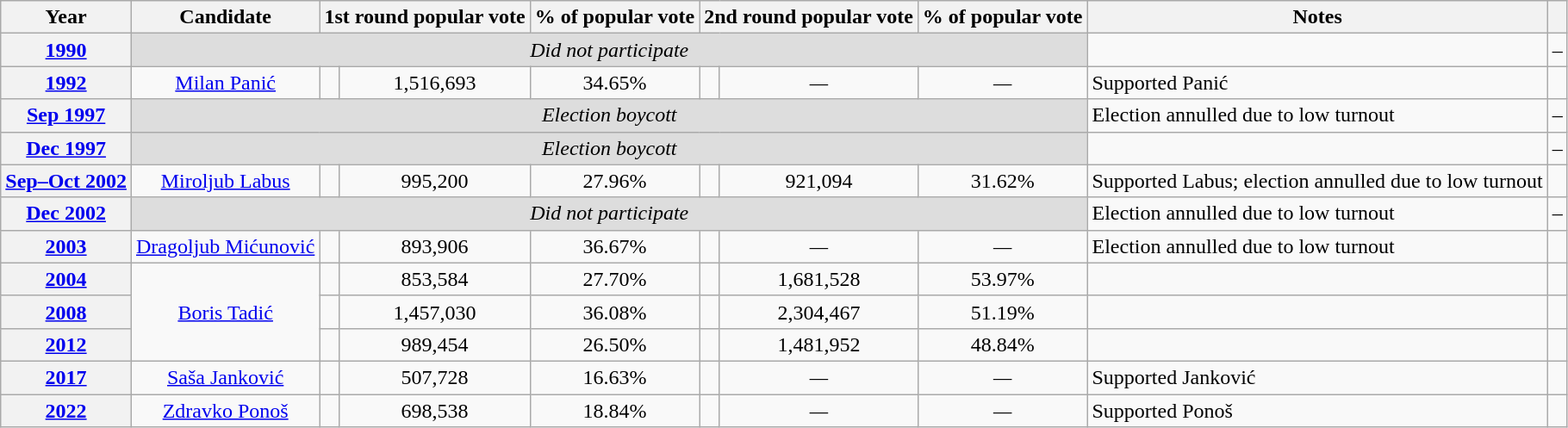<table class="wikitable" style="text-align:center">
<tr>
<th>Year</th>
<th>Candidate</th>
<th colspan="2">1st round popular vote</th>
<th>% of popular vote</th>
<th colspan="2">2nd round popular vote</th>
<th>% of popular vote</th>
<th>Notes</th>
<th></th>
</tr>
<tr>
<th><a href='#'>1990</a></th>
<td colspan="7" style="background:#ddd"><em>Did not participate</em></td>
<td></td>
<td>–</td>
</tr>
<tr>
<th><a href='#'>1992</a></th>
<td><a href='#'>Milan Panić</a></td>
<td></td>
<td>1,516,693</td>
<td>34.65%</td>
<td></td>
<td><em>—</em></td>
<td><em>—</em></td>
<td style="text-align: left">Supported Panić</td>
<td></td>
</tr>
<tr>
<th><a href='#'>Sep 1997</a></th>
<td colspan="7" style="background:#ddd"><em>Election boycott</em></td>
<td style="text-align: left">Election annulled due to low turnout</td>
<td>–</td>
</tr>
<tr>
<th><a href='#'>Dec 1997</a></th>
<td colspan="7" style="background:#ddd"><em>Election boycott</em></td>
<td></td>
<td>–</td>
</tr>
<tr>
<th><a href='#'>Sep–Oct 2002</a></th>
<td><a href='#'>Miroljub Labus</a></td>
<td></td>
<td>995,200</td>
<td>27.96%</td>
<td></td>
<td>921,094</td>
<td>31.62%</td>
<td style="text-align: left">Supported Labus; election annulled due to low turnout</td>
<td></td>
</tr>
<tr>
<th><a href='#'>Dec 2002</a></th>
<td colspan="7" style="background:#ddd"><em>Did not participate</em></td>
<td style="text-align: left">Election annulled due to low turnout</td>
<td>–</td>
</tr>
<tr>
<th><a href='#'>2003</a></th>
<td><a href='#'>Dragoljub Mićunović</a></td>
<td></td>
<td>893,906</td>
<td>36.67%</td>
<td></td>
<td><em>—</em></td>
<td><em>—</em></td>
<td style="text-align: left">Election annulled due to low turnout</td>
<td></td>
</tr>
<tr>
<th><a href='#'>2004</a></th>
<td rowspan="3"><a href='#'>Boris Tadić</a></td>
<td></td>
<td>853,584</td>
<td>27.70%</td>
<td></td>
<td>1,681,528</td>
<td>53.97%</td>
<td></td>
<td></td>
</tr>
<tr>
<th><a href='#'>2008</a></th>
<td></td>
<td>1,457,030</td>
<td>36.08%</td>
<td></td>
<td>2,304,467</td>
<td>51.19%</td>
<td></td>
<td></td>
</tr>
<tr>
<th><a href='#'>2012</a></th>
<td></td>
<td>989,454</td>
<td>26.50%</td>
<td></td>
<td>1,481,952</td>
<td>48.84%</td>
<td></td>
<td></td>
</tr>
<tr>
<th><a href='#'>2017</a></th>
<td><a href='#'>Saša Janković</a></td>
<td></td>
<td>507,728</td>
<td>16.63%</td>
<td></td>
<td><em>—</em></td>
<td><em>—</em></td>
<td style="text-align: left">Supported Janković</td>
<td></td>
</tr>
<tr>
<th><a href='#'>2022</a></th>
<td><a href='#'>Zdravko Ponoš</a></td>
<td></td>
<td>698,538</td>
<td>18.84%</td>
<td></td>
<td><em>—</em></td>
<td><em>—</em></td>
<td style="text-align: left">Supported Ponoš</td>
<td></td>
</tr>
</table>
